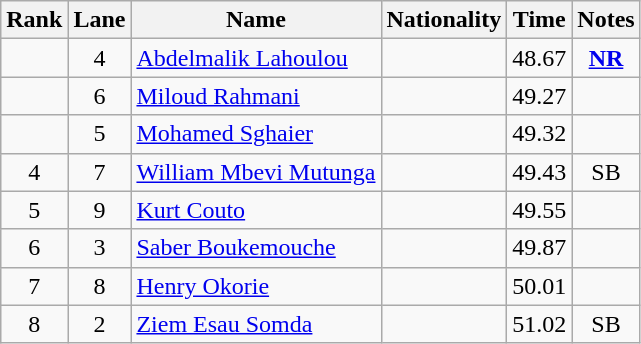<table class="wikitable sortable" style="text-align:center">
<tr>
<th>Rank</th>
<th>Lane</th>
<th>Name</th>
<th>Nationality</th>
<th>Time</th>
<th>Notes</th>
</tr>
<tr>
<td></td>
<td>4</td>
<td align=left><a href='#'>Abdelmalik Lahoulou</a></td>
<td align=left></td>
<td>48.67</td>
<td><strong><a href='#'>NR</a></strong></td>
</tr>
<tr>
<td></td>
<td>6</td>
<td align=left><a href='#'>Miloud Rahmani</a></td>
<td align=left></td>
<td>49.27</td>
<td></td>
</tr>
<tr>
<td></td>
<td>5</td>
<td align=left><a href='#'>Mohamed Sghaier</a></td>
<td align=left></td>
<td>49.32</td>
<td></td>
</tr>
<tr>
<td>4</td>
<td>7</td>
<td align=left><a href='#'>William Mbevi Mutunga</a></td>
<td align=left></td>
<td>49.43</td>
<td>SB</td>
</tr>
<tr>
<td>5</td>
<td>9</td>
<td align=left><a href='#'>Kurt Couto</a></td>
<td align=left></td>
<td>49.55</td>
<td></td>
</tr>
<tr>
<td>6</td>
<td>3</td>
<td align=left><a href='#'>Saber Boukemouche</a></td>
<td align=left></td>
<td>49.87</td>
<td></td>
</tr>
<tr>
<td>7</td>
<td>8</td>
<td align=left><a href='#'>Henry Okorie</a></td>
<td align=left></td>
<td>50.01</td>
<td></td>
</tr>
<tr>
<td>8</td>
<td>2</td>
<td align=left><a href='#'>Ziem Esau Somda</a></td>
<td align=left></td>
<td>51.02</td>
<td>SB</td>
</tr>
</table>
